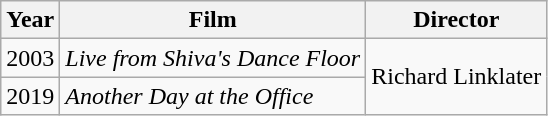<table class="wikitable">
<tr>
<th>Year</th>
<th>Film</th>
<th>Director</th>
</tr>
<tr>
<td>2003</td>
<td><em>Live from Shiva's Dance Floor</em></td>
<td rowspan=2>Richard Linklater</td>
</tr>
<tr>
<td>2019</td>
<td><em>Another Day at the Office</em></td>
</tr>
</table>
